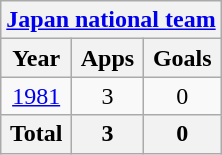<table class="wikitable" style="text-align:center">
<tr>
<th colspan=3><a href='#'>Japan national team</a></th>
</tr>
<tr>
<th>Year</th>
<th>Apps</th>
<th>Goals</th>
</tr>
<tr>
<td><a href='#'>1981</a></td>
<td>3</td>
<td>0</td>
</tr>
<tr>
<th>Total</th>
<th>3</th>
<th>0</th>
</tr>
</table>
